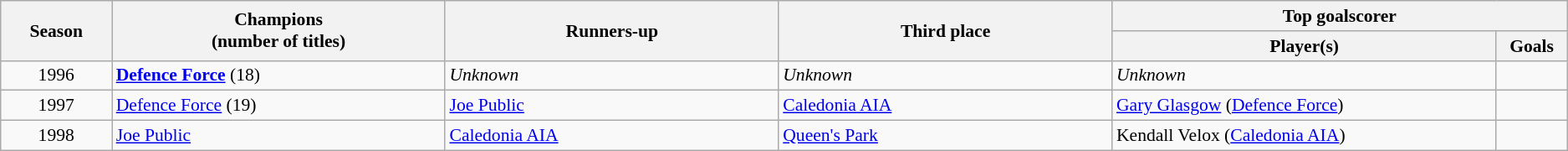<table class="wikitable" style="text-align:left; font-size:90%;">
<tr>
<th rowspan=2 width=5%>Season</th>
<th rowspan=2 width=15%>Champions<br>(number of titles)</th>
<th rowspan=2 width=15%>Runners-up</th>
<th rowspan=2 width=15%>Third place</th>
<th colspan=2 width=20%>Top goalscorer</th>
</tr>
<tr>
<th width=260>Player(s)</th>
<th>Goals</th>
</tr>
<tr>
<td align=center>1996</td>
<td><strong><a href='#'>Defence Force</a></strong> (18)</td>
<td><em>Unknown</em></td>
<td><em>Unknown</em></td>
<td><em>Unknown</em></td>
<td></td>
</tr>
<tr>
<td align=center>1997</td>
<td><a href='#'>Defence Force</a> (19)</td>
<td><a href='#'>Joe Public</a></td>
<td><a href='#'>Caledonia AIA</a></td>
<td align="left"> <a href='#'>Gary Glasgow</a> (<a href='#'>Defence Force</a>)</td>
<td></td>
</tr>
<tr>
<td align=center>1998</td>
<td><a href='#'>Joe Public</a></td>
<td><a href='#'>Caledonia AIA</a></td>
<td><a href='#'>Queen's Park</a></td>
<td align="left"> Kendall Velox (<a href='#'>Caledonia AIA</a>)</td>
<td></td>
</tr>
</table>
